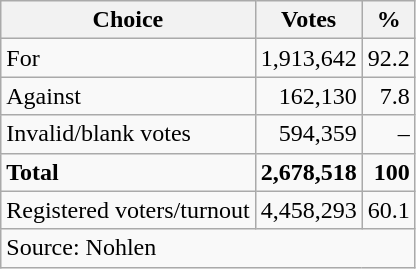<table class=wikitable style=text-align:right>
<tr>
<th>Choice</th>
<th>Votes</th>
<th>%</th>
</tr>
<tr>
<td align=left>For</td>
<td>1,913,642</td>
<td>92.2</td>
</tr>
<tr>
<td align=left>Against</td>
<td>162,130</td>
<td>7.8</td>
</tr>
<tr>
<td align=left>Invalid/blank votes</td>
<td>594,359</td>
<td>–</td>
</tr>
<tr>
<td align=left><strong>Total</strong></td>
<td><strong>2,678,518</strong></td>
<td><strong>100</strong></td>
</tr>
<tr>
<td align=left>Registered voters/turnout</td>
<td>4,458,293</td>
<td>60.1</td>
</tr>
<tr>
<td align=left colspan=3>Source: Nohlen</td>
</tr>
</table>
